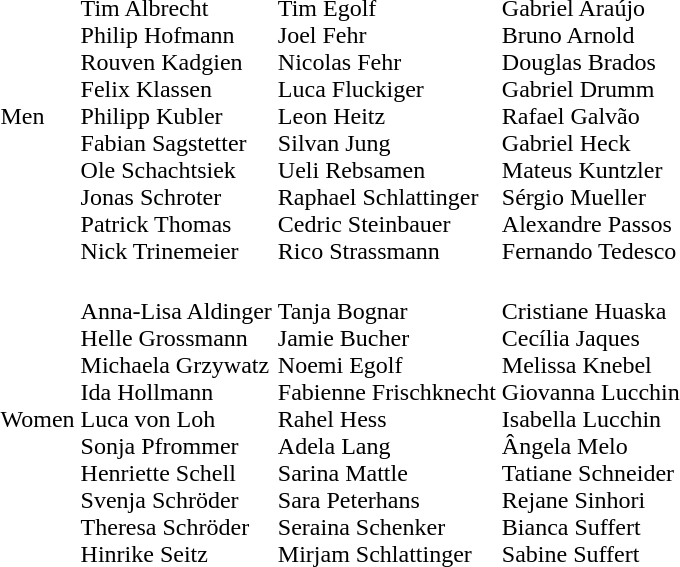<table>
<tr>
<td>Men<br></td>
<td><br>Tim Albrecht<br>Philip Hofmann<br>Rouven Kadgien<br>Felix Klassen<br>Philipp Kubler<br>Fabian Sagstetter<br>Ole Schachtsiek<br>Jonas Schroter<br>Patrick Thomas<br>Nick Trinemeier</td>
<td><br>Tim Egolf<br>Joel Fehr<br>Nicolas Fehr<br>Luca Fluckiger<br>Leon Heitz<br>Silvan Jung<br>Ueli Rebsamen<br>Raphael Schlattinger<br>Cedric Steinbauer<br>Rico Strassmann</td>
<td nowrap><br>Gabriel Araújo<br>Bruno Arnold<br>Douglas Brados<br>Gabriel Drumm<br>Rafael Galvão<br>Gabriel Heck<br>Mateus Kuntzler<br>Sérgio Mueller<br>Alexandre Passos<br>Fernando Tedesco</td>
</tr>
<tr>
<td>Women<br></td>
<td nowrap><br>Anna-Lisa Aldinger<br>Helle Grossmann<br>Michaela Grzywatz<br>Ida Hollmann<br>Luca von Loh<br>Sonja Pfrommer<br>Henriette Schell<br>Svenja Schröder<br>Theresa Schröder<br>Hinrike Seitz</td>
<td nowrap><br>Tanja Bognar<br>Jamie Bucher<br>Noemi Egolf<br>Fabienne Frischknecht<br>Rahel Hess<br>Adela Lang<br>Sarina Mattle<br>Sara Peterhans<br>Seraina Schenker<br>Mirjam Schlattinger</td>
<td nowrap><br>Cristiane Huaska<br>Cecília Jaques<br>Melissa Knebel<br>Giovanna Lucchin<br>Isabella Lucchin<br>Ângela Melo<br>Tatiane Schneider<br>Rejane Sinhori<br>Bianca Suffert<br>Sabine Suffert</td>
</tr>
</table>
